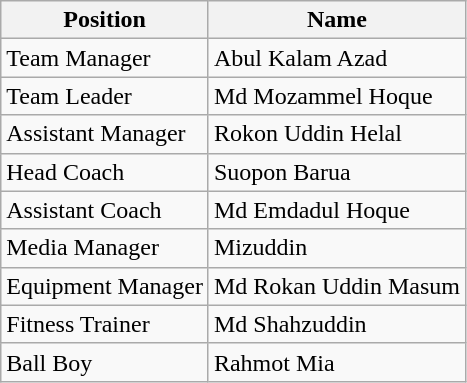<table class="wikitable">
<tr>
<th>Position</th>
<th>Name</th>
</tr>
<tr>
<td>Team Manager</td>
<td> Abul Kalam Azad</td>
</tr>
<tr>
<td>Team Leader</td>
<td> Md Mozammel Hoque</td>
</tr>
<tr>
<td>Assistant Manager</td>
<td> Rokon Uddin Helal</td>
</tr>
<tr>
<td>Head Coach</td>
<td> Suopon Barua</td>
</tr>
<tr>
<td>Assistant Coach</td>
<td> Md Emdadul Hoque</td>
</tr>
<tr>
<td>Media Manager</td>
<td> Mizuddin</td>
</tr>
<tr>
<td>Equipment Manager</td>
<td> Md Rokan Uddin Masum</td>
</tr>
<tr>
<td>Fitness Trainer</td>
<td> Md Shahzuddin</td>
</tr>
<tr>
<td>Ball Boy</td>
<td> Rahmot Mia</td>
</tr>
</table>
